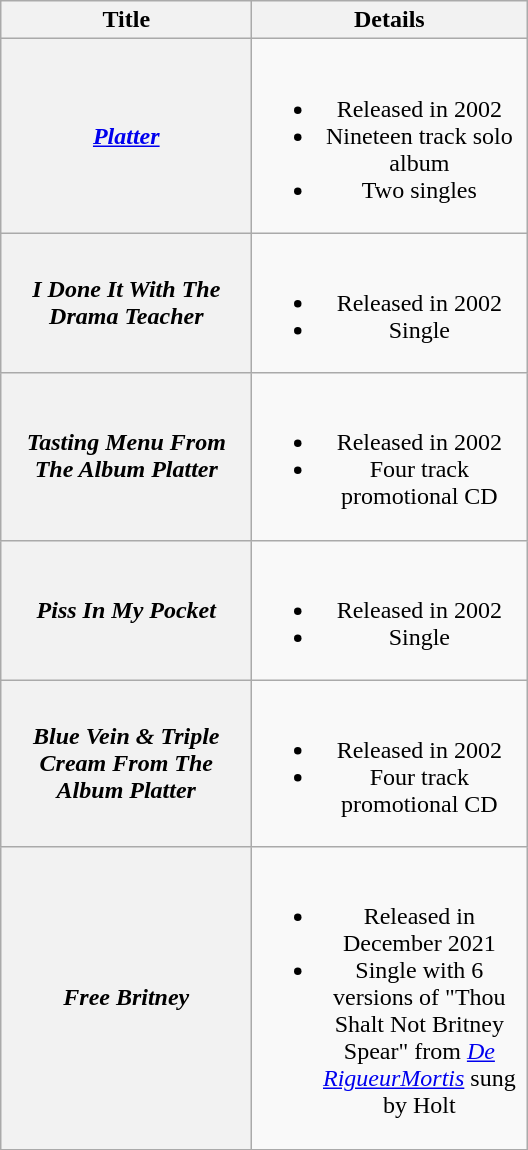<table class="wikitable plainrowheaders" style="text-align:center;" border="1">
<tr>
<th style="width:10em;">Title</th>
<th style="width:11em;">Details</th>
</tr>
<tr>
<th scope="row"><em><a href='#'>Platter</a></em></th>
<td><br><ul><li>Released in 2002</li><li>Nineteen track solo album</li><li>Two singles</li></ul></td>
</tr>
<tr>
<th scope="row"><em>I Done It With The Drama Teacher</em></th>
<td><br><ul><li>Released in 2002</li><li>Single</li></ul></td>
</tr>
<tr>
<th scope="row"><em>Tasting Menu From The Album Platter</em></th>
<td><br><ul><li>Released in 2002</li><li>Four track promotional CD</li></ul></td>
</tr>
<tr>
<th scope="row"><em>Piss In My Pocket</em></th>
<td><br><ul><li>Released in 2002</li><li>Single</li></ul></td>
</tr>
<tr>
<th scope="row"><em>Blue Vein & Triple Cream From The Album Platter</em></th>
<td><br><ul><li>Released in 2002</li><li>Four track promotional CD</li></ul></td>
</tr>
<tr>
<th scope="row"><em>Free Britney</em></th>
<td><br><ul><li>Released in December 2021</li><li>Single with 6 versions of "Thou Shalt Not Britney Spear" from <em><a href='#'>De RigueurMortis</a></em> sung by Holt</li></ul></td>
</tr>
</table>
